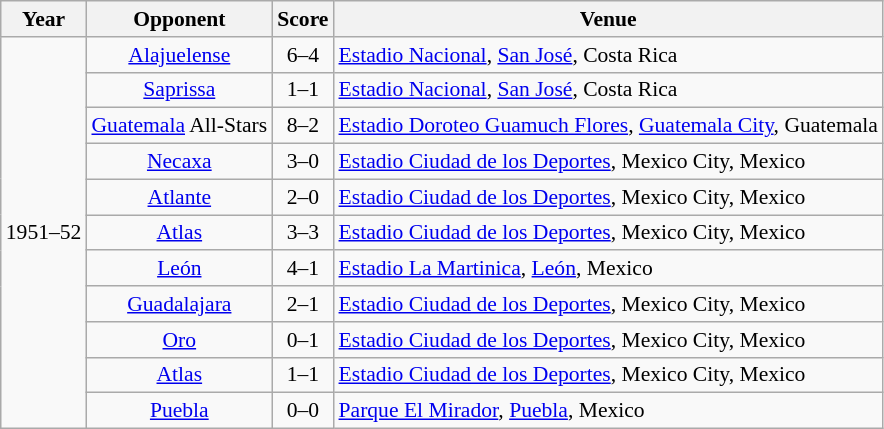<table class="wikitable" style="font-size: 90%; text-align:left">
<tr>
<th>Year</th>
<th>Opponent</th>
<th>Score</th>
<th>Venue</th>
</tr>
<tr>
<td rowspan=11>1951–52</td>
<td align=center> <a href='#'>Alajuelense</a></td>
<td align=center>6–4</td>
<td><a href='#'>Estadio Nacional</a>, <a href='#'>San José</a>, Costa Rica</td>
</tr>
<tr>
<td align=center> <a href='#'>Saprissa</a></td>
<td align=center>1–1</td>
<td><a href='#'>Estadio Nacional</a>, <a href='#'>San José</a>, Costa Rica</td>
</tr>
<tr>
<td align=center> <a href='#'>Guatemala</a> All-Stars</td>
<td align=center>8–2</td>
<td><a href='#'>Estadio Doroteo Guamuch Flores</a>, <a href='#'>Guatemala City</a>, Guatemala</td>
</tr>
<tr>
<td align=center> <a href='#'>Necaxa</a></td>
<td align=center>3–0</td>
<td><a href='#'>Estadio Ciudad de los Deportes</a>, Mexico City, Mexico</td>
</tr>
<tr>
<td align=center> <a href='#'>Atlante</a></td>
<td align=center>2–0</td>
<td><a href='#'>Estadio Ciudad de los Deportes</a>, Mexico City, Mexico</td>
</tr>
<tr>
<td align=center> <a href='#'>Atlas</a></td>
<td align=center>3–3</td>
<td><a href='#'>Estadio Ciudad de los Deportes</a>, Mexico City, Mexico</td>
</tr>
<tr>
<td align=center> <a href='#'>León</a></td>
<td align=center>4–1</td>
<td><a href='#'>Estadio La Martinica</a>, <a href='#'>León</a>, Mexico</td>
</tr>
<tr>
<td align=center> <a href='#'>Guadalajara</a></td>
<td align=center>2–1</td>
<td><a href='#'>Estadio Ciudad de los Deportes</a>, Mexico City, Mexico</td>
</tr>
<tr>
<td align=center> <a href='#'>Oro</a></td>
<td align=center>0–1</td>
<td><a href='#'>Estadio Ciudad de los Deportes</a>, Mexico City, Mexico</td>
</tr>
<tr>
<td align=center> <a href='#'>Atlas</a></td>
<td align=center>1–1</td>
<td><a href='#'>Estadio Ciudad de los Deportes</a>, Mexico City, Mexico</td>
</tr>
<tr>
<td align=center> <a href='#'>Puebla</a></td>
<td align=center>0–0</td>
<td><a href='#'>Parque El Mirador</a>, <a href='#'>Puebla</a>, Mexico</td>
</tr>
</table>
